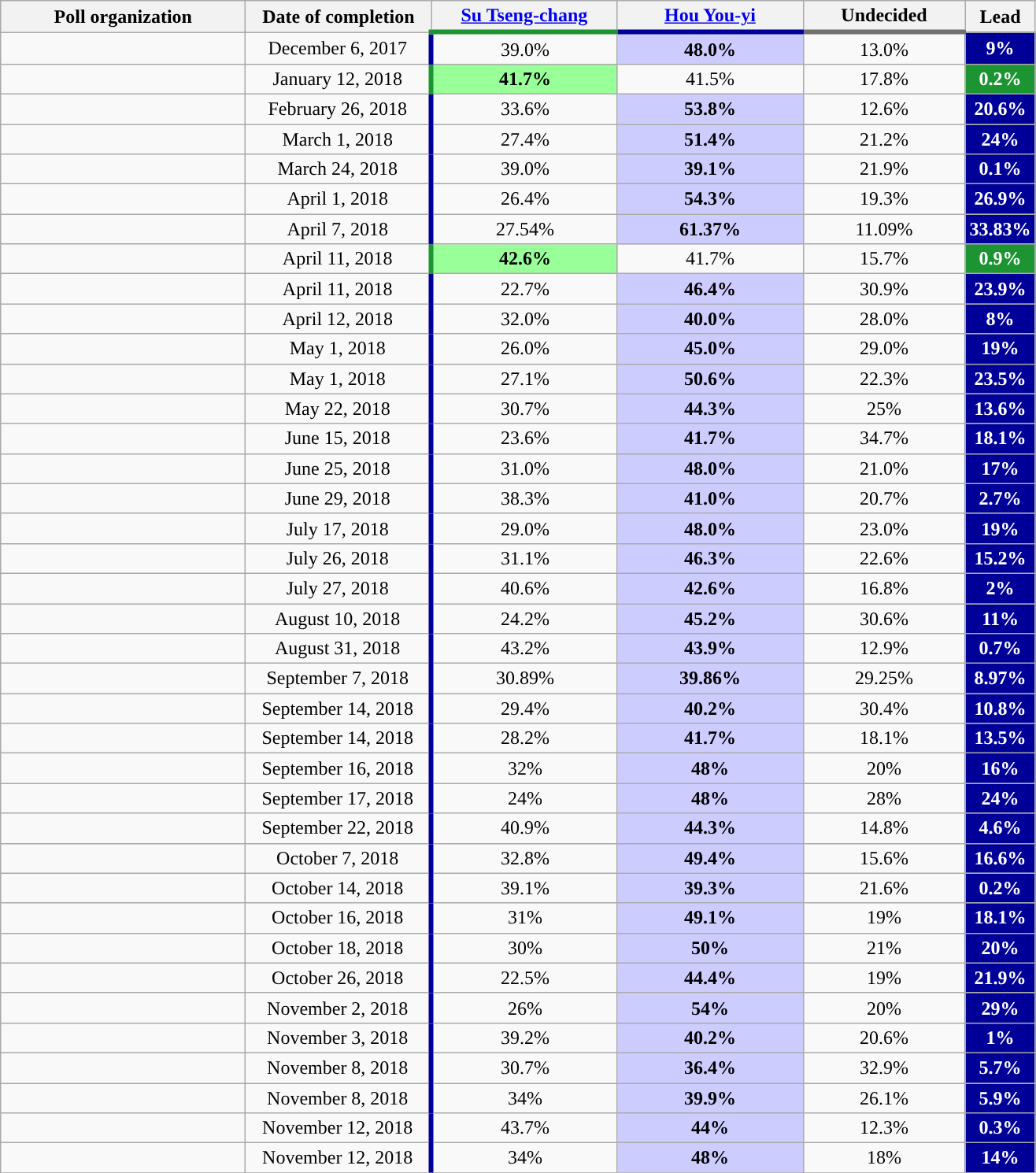<table class="wikitable collapsible autocollapse" style="text-align:center">
<tr style="background-color:# E9E9E9">
<th style="width:200px;">Poll organization</th>
<th style="width:150px;">Date of completion</th>
<th style="width:150px; border-bottom:4px solid #1B9431;"> <a href='#'>Su Tseng-chang</a></th>
<th style="width:150px; border-bottom:4px solid #000099;"> <a href='#'>Hou You-yi</a></th>
<th style="width:130px; border-bottom:4px solid #707070;"> Undecided</th>
<th style="width:40px;">Lead</th>
</tr>
<tr>
<td></td>
<td>December 6, 2017</td>
<td style="border-left:4px solid #000099;">39.0%</td>
<td style="background-color:#CCCCFF;"><strong>48.0%</strong></td>
<td>13.0%</td>
<td style="background:#000099; color:white"><strong>9%</strong></td>
</tr>
<tr>
<td></td>
<td>January 12, 2018</td>
<td style="background-color:#99FF99; border-left:4px solid #1B9431;"><strong>41.7%</strong></td>
<td>41.5%</td>
<td>17.8%</td>
<td style="background:#1B9431; color:white"><strong>0.2%</strong></td>
</tr>
<tr>
<td></td>
<td>February 26, 2018</td>
<td style="border-left:4px solid #000099;">33.6%</td>
<td style="background-color:#CCCCFF;"><strong>53.8%</strong></td>
<td>12.6%</td>
<td style="background:#000099; color:white"><strong>20.6%</strong></td>
</tr>
<tr>
<td></td>
<td>March 1, 2018</td>
<td style="border-left:4px solid #000099;">27.4%</td>
<td style="background-color:#CCCCFF;"><strong>51.4%</strong></td>
<td>21.2%</td>
<td style="background:#000099; color:white"><strong>24%</strong></td>
</tr>
<tr>
<td></td>
<td>March 24, 2018</td>
<td style="border-left:4px solid #000099;">39.0%</td>
<td style="background-color:#CCCCFF;"><strong>39.1%</strong></td>
<td>21.9%</td>
<td style="background:#000099; color:white"><strong>0.1%</strong></td>
</tr>
<tr>
<td></td>
<td>April 1, 2018</td>
<td style="border-left:4px solid #000099;">26.4%</td>
<td style="background-color:#CCCCFF;"><strong>54.3%</strong></td>
<td>19.3%</td>
<td style="background:#000099; color:white"><strong>26.9%</strong></td>
</tr>
<tr>
<td></td>
<td>April 7, 2018</td>
<td style="border-left:4px solid #000099;">27.54%</td>
<td style="background-color:#CCCCFF;"><strong>61.37%</strong></td>
<td>11.09%</td>
<td style="background:#000099; color:white"><strong>33.83%</strong></td>
</tr>
<tr>
<td></td>
<td>April 11, 2018</td>
<td style="background-color:#99FF99; border-left:4px solid #1B9431;"><strong>42.6%</strong></td>
<td>41.7%</td>
<td>15.7%</td>
<td style="background:#1B9431; color:white"><strong>0.9%</strong></td>
</tr>
<tr>
<td></td>
<td>April 11, 2018</td>
<td style="border-left:4px solid #000099;">22.7%</td>
<td style="background-color:#CCCCFF;"><strong>46.4%</strong></td>
<td>30.9%</td>
<td style="background:#000099; color:white"><strong>23.9%</strong></td>
</tr>
<tr>
<td></td>
<td>April 12, 2018</td>
<td style="border-left:4px solid #000099;">32.0%</td>
<td style="background-color:#CCCCFF;"><strong>40.0%</strong></td>
<td>28.0%</td>
<td style="background:#000099; color:white"><strong>8%</strong></td>
</tr>
<tr>
<td></td>
<td>May 1, 2018</td>
<td style="border-left:4px solid #000099;">26.0%</td>
<td style="background-color:#CCCCFF;"><strong>45.0%</strong></td>
<td>29.0%</td>
<td style="background:#000099; color:white"><strong>19%</strong></td>
</tr>
<tr>
<td></td>
<td>May 1, 2018</td>
<td style="border-left:4px solid #000099;">27.1%</td>
<td style="background-color:#CCCCFF;"><strong>50.6%</strong></td>
<td>22.3%</td>
<td style="background:#000099; color:white"><strong>23.5%</strong></td>
</tr>
<tr>
<td></td>
<td>May 22, 2018</td>
<td style="border-left:4px solid #000099;">30.7%</td>
<td style="background-color:#CCCCFF;"><strong>44.3%</strong></td>
<td>25%</td>
<td style="background:#000099; color:white"><strong>13.6%</strong></td>
</tr>
<tr>
<td></td>
<td>June 15, 2018</td>
<td style="border-left:4px solid #000099;">23.6%</td>
<td style="background-color:#CCCCFF;"><strong>41.7%</strong></td>
<td>34.7%</td>
<td style="background:#000099; color:white"><strong>18.1%</strong></td>
</tr>
<tr>
<td></td>
<td>June 25, 2018</td>
<td style="border-left:4px solid #000099;">31.0%</td>
<td style="background-color:#CCCCFF;"><strong>48.0%</strong></td>
<td>21.0%</td>
<td style="background:#000099; color:white"><strong>17%</strong></td>
</tr>
<tr>
<td></td>
<td>June 29, 2018</td>
<td style="border-left:4px solid #000099;">38.3%</td>
<td style="background-color:#CCCCFF;"><strong>41.0%</strong></td>
<td>20.7%</td>
<td style="background:#000099; color:white"><strong>2.7%</strong></td>
</tr>
<tr>
<td></td>
<td>July 17, 2018</td>
<td style="border-left:4px solid #000099;">29.0%</td>
<td style="background-color:#CCCCFF;"><strong>48.0%</strong></td>
<td>23.0%</td>
<td style="background:#000099; color:white"><strong>19%</strong></td>
</tr>
<tr>
<td></td>
<td>July 26, 2018</td>
<td style="border-left:4px solid #000099;">31.1%</td>
<td style="background-color:#CCCCFF;"><strong>46.3%</strong></td>
<td>22.6%</td>
<td style="background:#000099; color:white"><strong>15.2%</strong></td>
</tr>
<tr>
<td></td>
<td>July 27, 2018</td>
<td style="border-left:4px solid #000099;">40.6%</td>
<td style="background-color:#CCCCFF;"><strong>42.6%</strong></td>
<td>16.8%</td>
<td style="background:#000099; color:white"><strong>2%</strong></td>
</tr>
<tr>
<td></td>
<td>August 10, 2018</td>
<td style="border-left:4px solid #000099;">24.2%</td>
<td style="background-color:#CCCCFF;"><strong>45.2%</strong></td>
<td>30.6%</td>
<td style="background:#000099; color:white"><strong>11%</strong></td>
</tr>
<tr>
<td></td>
<td>August 31, 2018</td>
<td style="border-left:4px solid #000099;">43.2%</td>
<td style="background-color:#CCCCFF;"><strong>43.9%</strong></td>
<td>12.9%</td>
<td style="background:#000099; color:white"><strong>0.7%</strong></td>
</tr>
<tr>
<td></td>
<td>September 7, 2018</td>
<td style="border-left:4px solid #000099;">30.89%</td>
<td style="background-color:#CCCCFF;"><strong>39.86%</strong></td>
<td>29.25%</td>
<td style="background:#000099; color:white"><strong>8.97%</strong></td>
</tr>
<tr>
<td> </td>
<td>September 14, 2018</td>
<td style="border-left:4px solid #000099;">29.4%</td>
<td style="background-color:#CCCCFF;"><strong>40.2%</strong></td>
<td>30.4%</td>
<td style="background:#000099; color:white"><strong>10.8%</strong></td>
</tr>
<tr>
<td></td>
<td>September 14, 2018</td>
<td style="border-left:4px solid #000099;">28.2%</td>
<td style="background-color:#CCCCFF;"><strong>41.7%</strong></td>
<td>18.1%</td>
<td style="background:#000099; color:white"><strong>13.5%</strong></td>
</tr>
<tr>
<td></td>
<td>September 16, 2018</td>
<td style="border-left:4px solid #000099;">32%</td>
<td style="background-color:#CCCCFF;"><strong>48%</strong></td>
<td>20%</td>
<td style="background:#000099; color:white"><strong>16%</strong></td>
</tr>
<tr>
<td></td>
<td>September 17, 2018</td>
<td style="border-left:4px solid #000099;">24%</td>
<td style="background-color:#CCCCFF;"><strong>48%</strong></td>
<td>28%</td>
<td style="background:#000099; color:white"><strong>24%</strong></td>
</tr>
<tr>
<td></td>
<td>September 22, 2018</td>
<td style="border-left:4px solid #000099;">40.9%</td>
<td style="background-color:#CCCCFF;"><strong>44.3%</strong></td>
<td>14.8%</td>
<td style="background:#000099; color:white"><strong>4.6%</strong></td>
</tr>
<tr>
<td></td>
<td>October 7, 2018</td>
<td style="border-left:4px solid #000099;">32.8%</td>
<td style="background-color:#CCCCFF;"><strong>49.4%</strong></td>
<td>15.6%</td>
<td style="background:#000099; color:white"><strong>16.6%</strong></td>
</tr>
<tr>
<td> </td>
<td>October 14, 2018</td>
<td style="border-left:4px solid #000099;">39.1%</td>
<td style="background-color:#CCCCFF;"><strong>39.3%</strong></td>
<td>21.6%</td>
<td style="background:#000099; color:white"><strong>0.2%</strong></td>
</tr>
<tr>
<td></td>
<td>October 16, 2018</td>
<td style="border-left:4px solid #000099;">31%</td>
<td style="background-color:#CCCCFF;"><strong>49.1%</strong></td>
<td>19%</td>
<td style="background:#000099; color:white"><strong>18.1%</strong></td>
</tr>
<tr>
<td></td>
<td>October 18, 2018</td>
<td style="border-left:4px solid #000099;">30%</td>
<td style="background-color:#CCCCFF;"><strong>50%</strong></td>
<td>21%</td>
<td style="background:#000099; color:white"><strong>20%</strong></td>
</tr>
<tr>
<td></td>
<td>October 26, 2018</td>
<td style="border-left:4px solid #000099;">22.5%</td>
<td style="background-color:#CCCCFF;"><strong>44.4%</strong></td>
<td>19%</td>
<td style="background:#000099; color:white"><strong>21.9%</strong></td>
</tr>
<tr>
<td> </td>
<td>November 2, 2018</td>
<td style="border-left:4px solid #000099;">26%</td>
<td style="background-color:#CCCCFF;"><strong>54%</strong></td>
<td>20%</td>
<td style="background:#000099; color:white"><strong>29%</strong></td>
</tr>
<tr>
<td></td>
<td>November 3, 2018</td>
<td style="border-left:4px solid #000099;">39.2%</td>
<td style="background-color:#CCCCFF;"><strong>40.2%</strong></td>
<td>20.6%</td>
<td style="background:#000099; color:white"><strong>1%</strong></td>
</tr>
<tr>
<td> </td>
<td>November 8, 2018</td>
<td style="border-left:4px solid #000099;">30.7%</td>
<td style="background-color:#CCCCFF;"><strong>36.4%</strong></td>
<td>32.9%</td>
<td style="background:#000099; color:white"><strong>5.7%</strong></td>
</tr>
<tr>
<td></td>
<td>November 8, 2018</td>
<td style="border-left:4px solid #000099;">34%</td>
<td style="background-color:#CCCCFF;"><strong>39.9%</strong></td>
<td>26.1%</td>
<td style="background:#000099; color:white"><strong>5.9%</strong></td>
</tr>
<tr>
<td></td>
<td>November 12, 2018</td>
<td style="border-left:4px solid #000099;">43.7%</td>
<td style="background-color:#CCCCFF;"><strong>44%</strong></td>
<td>12.3%</td>
<td style="background:#000099; color:white"><strong>0.3%</strong></td>
</tr>
<tr>
<td></td>
<td>November 12, 2018</td>
<td style="border-left:4px solid #000099;">34%</td>
<td style="background-color:#CCCCFF;"><strong>48%</strong></td>
<td>18%</td>
<td style="background:#000099; color:white"><strong>14%</strong></td>
</tr>
<tr>
</tr>
</table>
